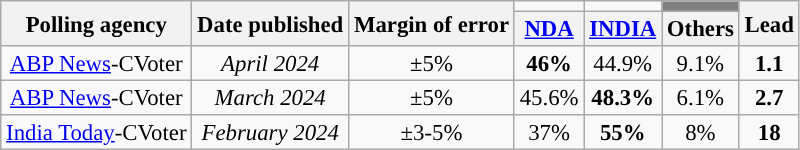<table class="wikitable sortable" style="text-align:center;font-size:95%;line-height:16px">
<tr>
<th rowspan="2">Polling agency</th>
<th rowspan="2">Date published</th>
<th rowspan="2">Margin of error</th>
<td></td>
<td></td>
<td bgcolor="grey"></td>
<th rowspan="2">Lead</th>
</tr>
<tr>
<th><a href='#'>NDA</a></th>
<th><a href='#'>INDIA</a></th>
<th>Others</th>
</tr>
<tr>
<td><a href='#'>ABP News</a>-CVoter</td>
<td><em>April 2024</em></td>
<td>±5%</td>
<td><strong>46%</strong></td>
<td>44.9%</td>
<td>9.1%</td>
<td><strong>1.1</strong></td>
</tr>
<tr>
<td><a href='#'>ABP News</a>-CVoter</td>
<td><em>March 2024</em></td>
<td>±5%</td>
<td>45.6%</td>
<td><strong>48.3%</strong></td>
<td>6.1%</td>
<td><strong>2.7</strong></td>
</tr>
<tr>
<td><a href='#'>India Today</a>-CVoter</td>
<td><em>February 2024</em></td>
<td>±3-5%</td>
<td>37%</td>
<td><strong>55%</strong></td>
<td>8%</td>
<td><strong>18</strong></td>
</tr>
</table>
